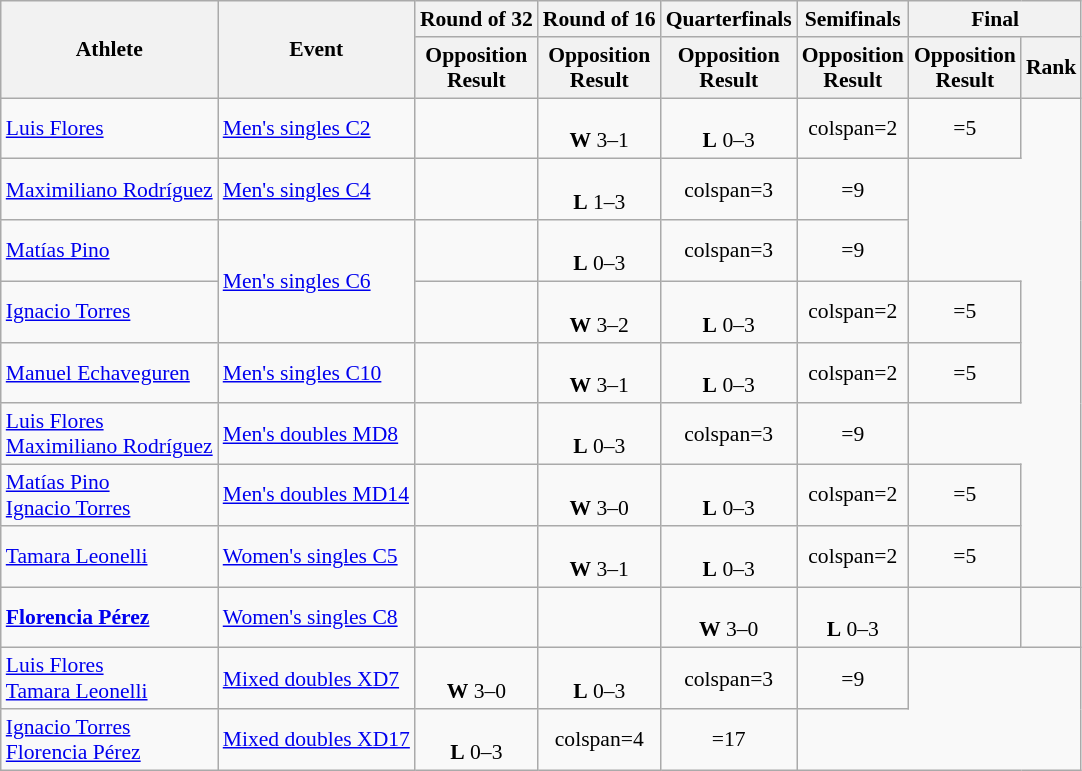<table class=wikitable style="font-size:90%">
<tr align=center>
<th rowspan="2">Athlete</th>
<th rowspan="2">Event</th>
<th>Round of 32</th>
<th>Round of 16</th>
<th>Quarterfinals</th>
<th>Semifinals</th>
<th colspan="2">Final</th>
</tr>
<tr>
<th>Opposition<br>Result</th>
<th>Opposition<br>Result</th>
<th>Opposition<br>Result</th>
<th>Opposition<br>Result</th>
<th>Opposition<br>Result</th>
<th>Rank</th>
</tr>
<tr align=center>
<td align=left><a href='#'>Luis Flores</a></td>
<td align=left><a href='#'>Men's singles C2</a></td>
<td></td>
<td><br><strong>W</strong> 3–1</td>
<td><br><strong>L</strong> 0–3</td>
<td>colspan=2 </td>
<td>=5</td>
</tr>
<tr align=center>
<td align=left><a href='#'>Maximiliano Rodríguez</a></td>
<td align=left><a href='#'>Men's singles C4</a></td>
<td></td>
<td><br><strong>L</strong> 1–3</td>
<td>colspan=3 </td>
<td>=9</td>
</tr>
<tr align=center>
<td align=left><a href='#'>Matías Pino</a></td>
<td align=left rowspan=2><a href='#'>Men's singles C6</a></td>
<td></td>
<td><br><strong>L</strong> 0–3</td>
<td>colspan=3 </td>
<td>=9</td>
</tr>
<tr align=center>
<td align=left><a href='#'>Ignacio Torres</a></td>
<td></td>
<td><br><strong>W</strong> 3–2</td>
<td><br><strong>L</strong> 0–3</td>
<td>colspan=2 </td>
<td>=5</td>
</tr>
<tr align=center>
<td align=left><a href='#'>Manuel Echaveguren</a></td>
<td align=left><a href='#'>Men's singles C10</a></td>
<td></td>
<td><br><strong>W</strong> 3–1</td>
<td><br><strong>L</strong> 0–3</td>
<td>colspan=2 </td>
<td>=5</td>
</tr>
<tr align=center>
<td align=left><a href='#'>Luis Flores</a><br><a href='#'>Maximiliano Rodríguez</a></td>
<td align=left><a href='#'>Men's doubles MD8</a></td>
<td></td>
<td><br><strong>L</strong> 0–3</td>
<td>colspan=3 </td>
<td>=9</td>
</tr>
<tr align=center>
<td align=left><a href='#'>Matías Pino</a><br><a href='#'>Ignacio Torres</a></td>
<td align=left><a href='#'>Men's doubles MD14</a></td>
<td></td>
<td><br><strong>W</strong> 3–0</td>
<td><br><strong>L</strong> 0–3</td>
<td>colspan=2 </td>
<td>=5</td>
</tr>
<tr align=center>
<td align=left><a href='#'>Tamara Leonelli</a></td>
<td align=left><a href='#'>Women's singles C5</a></td>
<td></td>
<td><br><strong>W</strong> 3–1</td>
<td><br><strong>L</strong> 0–3</td>
<td>colspan=2 </td>
<td>=5</td>
</tr>
<tr align=center>
<td align=left><strong><a href='#'>Florencia Pérez</a></strong></td>
<td align=left><a href='#'>Women's singles C8</a></td>
<td></td>
<td></td>
<td><br><strong>W</strong> 3–0</td>
<td><br><strong>L</strong> 0–3</td>
<td></td>
<td></td>
</tr>
<tr align=center>
<td align=left><a href='#'>Luis Flores</a><br><a href='#'>Tamara Leonelli</a></td>
<td align=left><a href='#'>Mixed doubles XD7</a></td>
<td><br><strong>W</strong> 3–0</td>
<td> <br><strong>L</strong> 0–3</td>
<td>colspan=3 </td>
<td>=9</td>
</tr>
<tr align=center>
<td align=left><a href='#'>Ignacio Torres</a><br><a href='#'>Florencia Pérez</a></td>
<td align=left><a href='#'>Mixed doubles XD17</a></td>
<td><br><strong>L</strong> 0–3</td>
<td>colspan=4 </td>
<td>=17</td>
</tr>
</table>
